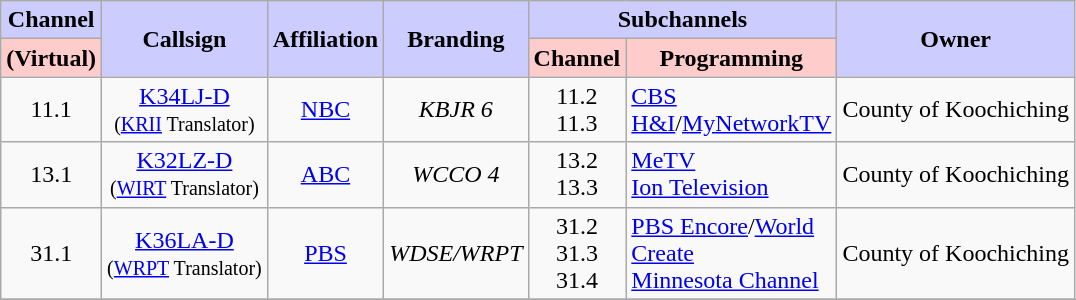<table class=wikitable style="text-align:center">
<tr>
<th style="background:#ccccff;">Channel</th>
<th style="background:#ccccff;" rowspan="2">Callsign</th>
<th style="background:#ccccff;" rowspan="2">Affiliation</th>
<th style="background:#ccccff;" rowspan="2">Branding</th>
<th style="background:#ccccff;" colspan="2">Subchannels</th>
<th style="background:#ccccff;" rowspan="2">Owner</th>
</tr>
<tr>
<th style="background:#ffcccc;">(Virtual)</th>
<th style="background:#ffcccc;">Channel</th>
<th style="background:#ffcccc">Programming</th>
</tr>
<tr>
<td>11.1</td>
<td><a href='#'>K34LJ-D</a> <br><small>(<a href='#'>KRII</a> Translator)</small></td>
<td><a href='#'>NBC</a></td>
<td><em>KBJR 6</em></td>
<td>11.2<br>11.3</td>
<td style="text-align:left"><a href='#'>CBS</a><br><a href='#'>H&I</a>/<a href='#'>MyNetworkTV</a></td>
<td style="text-align:left">County of Koochiching</td>
</tr>
<tr>
<td>13.1</td>
<td><a href='#'>K32LZ-D</a> <br><small>(<a href='#'>WIRT</a> Translator)</small></td>
<td><a href='#'>ABC</a></td>
<td><em>WCCO 4</em></td>
<td>13.2<br>13.3</td>
<td style="text-align:left"><a href='#'>MeTV</a><br><a href='#'>Ion Television</a></td>
<td style="text-align:left">County of Koochiching</td>
</tr>
<tr>
<td>31.1</td>
<td><a href='#'>K36LA-D</a> <br><small>(<a href='#'>WRPT</a> Translator)</small></td>
<td><a href='#'>PBS</a></td>
<td><em>WDSE/WRPT</em></td>
<td>31.2<br>31.3<br>31.4</td>
<td style="text-align:left"><a href='#'>PBS Encore</a>/<a href='#'>World</a><br><a href='#'>Create</a><br><a href='#'>Minnesota Channel</a></td>
<td style="text-align:left">County of Koochiching</td>
</tr>
<tr>
</tr>
</table>
